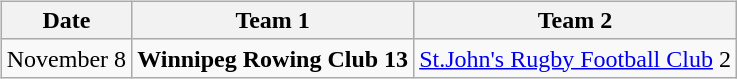<table cellspacing="10">
<tr>
<td valign="top"><br><table class="wikitable">
<tr>
<th>Date</th>
<th>Team 1</th>
<th>Team 2</th>
</tr>
<tr>
<td>November 8</td>
<td><strong>Winnipeg Rowing Club 13</strong></td>
<td><a href='#'>St.John's Rugby Football Club</a>  2</td>
</tr>
</table>
</td>
</tr>
</table>
